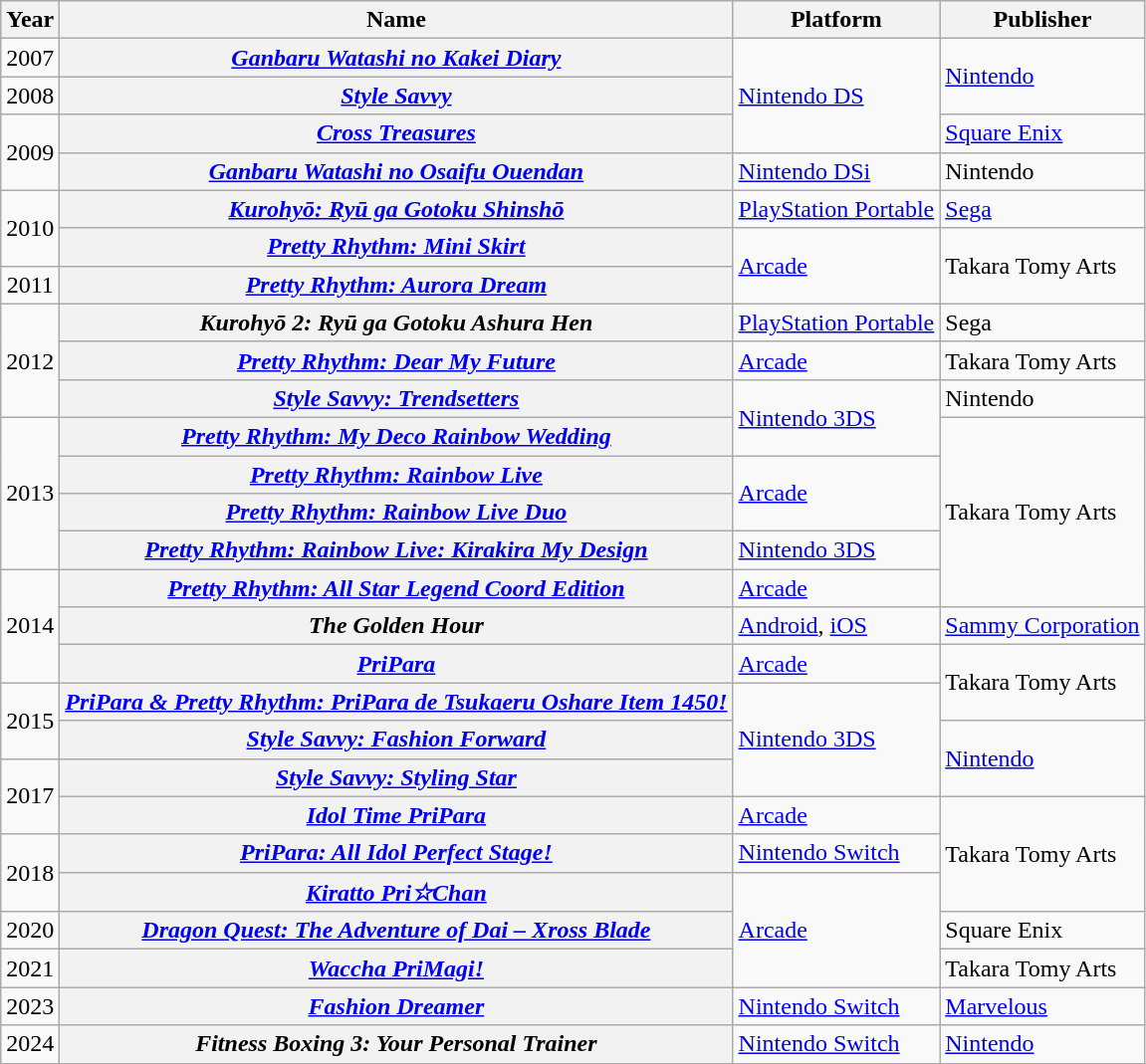<table class="wikitable sortable plainrowheaders">
<tr>
<th scope="col">Year</th>
<th scope="col">Name</th>
<th scope="col">Platform</th>
<th scope="col">Publisher</th>
</tr>
<tr>
<td style="text-align: center;">2007</td>
<th scope="row"><em><a href='#'>Ganbaru Watashi no Kakei Diary</a></em></th>
<td rowspan="3"><a href='#'>Nintendo DS</a></td>
<td rowspan="2"><a href='#'>Nintendo</a></td>
</tr>
<tr>
<td style="text-align: center;">2008</td>
<th scope="row"><em><a href='#'>Style Savvy</a></em></th>
</tr>
<tr>
<td rowspan="2" style="text-align: center;">2009</td>
<th scope="row"><em><a href='#'>Cross Treasures</a></em></th>
<td><a href='#'>Square Enix</a></td>
</tr>
<tr>
<th scope="row"><em><a href='#'>Ganbaru Watashi no Osaifu Ouendan</a></em></th>
<td><a href='#'>Nintendo DSi</a></td>
<td>Nintendo</td>
</tr>
<tr>
<td rowspan="2" style="text-align: center;">2010</td>
<th scope="row"><em><a href='#'>Kurohyō: Ryū ga Gotoku Shinshō</a></em></th>
<td><a href='#'>PlayStation Portable</a></td>
<td><a href='#'>Sega</a></td>
</tr>
<tr>
<th scope="row"><em><a href='#'>Pretty Rhythm: Mini Skirt</a></em></th>
<td rowspan="2"><a href='#'>Arcade</a></td>
<td rowspan="2">Takara Tomy Arts</td>
</tr>
<tr>
<td style="text-align: center;">2011</td>
<th scope="row"><em><a href='#'>Pretty Rhythm: Aurora Dream</a></em></th>
</tr>
<tr>
<td rowspan="3" style="text-align: center;">2012</td>
<th scope="row"><em>Kurohyō 2: Ryū ga Gotoku Ashura Hen</em></th>
<td><a href='#'>PlayStation Portable</a></td>
<td>Sega</td>
</tr>
<tr>
<th scope="row"><em><a href='#'>Pretty Rhythm: Dear My Future</a></em></th>
<td><a href='#'>Arcade</a></td>
<td>Takara Tomy Arts</td>
</tr>
<tr>
<th scope="row"><em><a href='#'>Style Savvy: Trendsetters</a></em></th>
<td rowspan="2"><a href='#'>Nintendo 3DS</a></td>
<td>Nintendo</td>
</tr>
<tr>
<td rowspan="4" style="text-align: center;">2013</td>
<th scope="row"><em><a href='#'>Pretty Rhythm: My Deco Rainbow Wedding</a></em></th>
<td rowspan="5">Takara Tomy Arts</td>
</tr>
<tr>
<th scope="row"><em><a href='#'>Pretty Rhythm: Rainbow Live</a></em></th>
<td rowspan="2"><a href='#'>Arcade</a></td>
</tr>
<tr>
<th scope="row"><em><a href='#'>Pretty Rhythm: Rainbow Live Duo</a></em></th>
</tr>
<tr>
<th scope="row"><em><a href='#'>Pretty Rhythm: Rainbow Live: Kirakira My Design</a></em></th>
<td><a href='#'>Nintendo 3DS</a></td>
</tr>
<tr>
<td rowspan="3" style="text-align: center;">2014</td>
<th scope="row"><em><a href='#'>Pretty Rhythm: All Star Legend Coord Edition</a></em></th>
<td><a href='#'>Arcade</a></td>
</tr>
<tr>
<th scope="row"><em>The Golden Hour</em></th>
<td><a href='#'>Android</a>, <a href='#'>iOS</a></td>
<td><a href='#'>Sammy Corporation</a></td>
</tr>
<tr>
<th scope="row"><em><a href='#'>PriPara</a></em></th>
<td><a href='#'>Arcade</a></td>
<td rowspan="2">Takara Tomy Arts</td>
</tr>
<tr>
<td rowspan="2" style="text-align: center;">2015</td>
<th scope="row"><em><a href='#'>PriPara & Pretty Rhythm: PriPara de Tsukaeru Oshare Item 1450!</a></em></th>
<td rowspan="3"><a href='#'>Nintendo 3DS</a></td>
</tr>
<tr>
<th scope="row"><em><a href='#'>Style Savvy: Fashion Forward</a></em></th>
<td rowspan="2"><a href='#'>Nintendo</a></td>
</tr>
<tr>
<td rowspan="2" style="text-align: center;">2017</td>
<th scope="row"><em><a href='#'>Style Savvy: Styling Star</a></em></th>
</tr>
<tr>
<th scope="row"><em><a href='#'>Idol Time PriPara</a></em></th>
<td><a href='#'>Arcade</a></td>
<td rowspan="3">Takara Tomy Arts</td>
</tr>
<tr>
<td rowspan="2" style="text-align: center;">2018</td>
<th scope="row"><em><a href='#'>PriPara: All Idol Perfect Stage!</a></em></th>
<td><a href='#'>Nintendo Switch</a></td>
</tr>
<tr>
<th scope="row"><em><a href='#'>Kiratto Pri☆Chan</a></em></th>
<td rowspan="3"><a href='#'>Arcade</a></td>
</tr>
<tr>
<td rowspan="1" style="text-align: center;">2020</td>
<th scope="row"><em><a href='#'>Dragon Quest: The Adventure of Dai – Xross Blade</a></em></th>
<td>Square Enix</td>
</tr>
<tr>
<td rowspan="1" style="text-align: center;">2021</td>
<th scope="row"><em><a href='#'>Waccha PriMagi!</a></em></th>
<td>Takara Tomy Arts</td>
</tr>
<tr>
<td rowspan="1" style="text-align: center;">2023</td>
<th scope="row"><em><a href='#'>Fashion Dreamer</a></em></th>
<td><a href='#'>Nintendo Switch</a></td>
<td><a href='#'>Marvelous</a></td>
</tr>
<tr>
<td rowspan="1" style="text-align: center;">2024</td>
<th scope="row"><em>Fitness Boxing 3: Your Personal Trainer</em></th>
<td><a href='#'>Nintendo Switch</a></td>
<td><a href='#'>Nintendo</a></td>
</tr>
</table>
